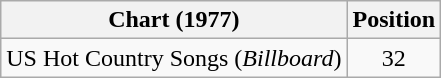<table class="wikitable">
<tr>
<th>Chart (1977)</th>
<th>Position</th>
</tr>
<tr>
<td>US Hot Country Songs (<em>Billboard</em>)</td>
<td align="center">32</td>
</tr>
</table>
